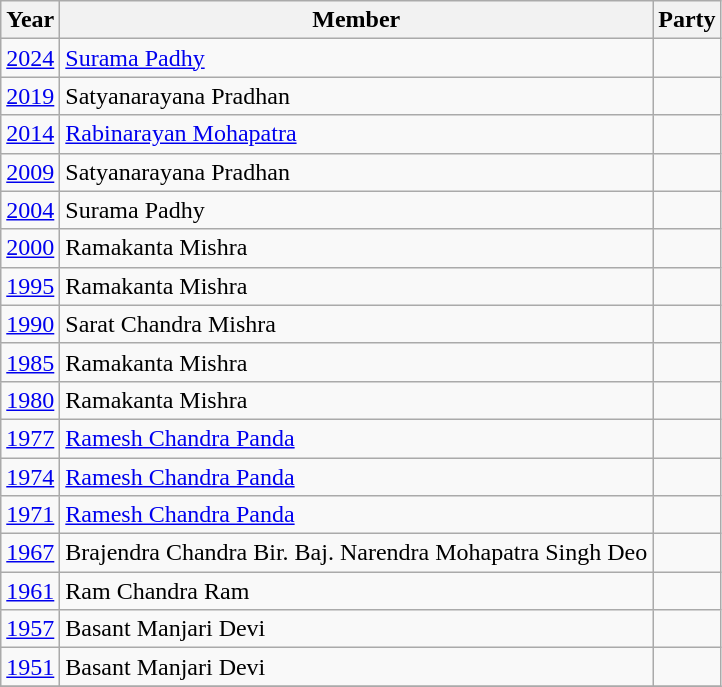<table class="wikitable sortable">
<tr>
<th>Year</th>
<th>Member</th>
<th colspan=2>Party</th>
</tr>
<tr>
<td><a href='#'>2024</a></td>
<td><a href='#'>Surama Padhy</a></td>
<td></td>
</tr>
<tr>
<td><a href='#'>2019</a></td>
<td>Satyanarayana Pradhan</td>
<td></td>
</tr>
<tr>
<td><a href='#'>2014</a></td>
<td><a href='#'>Rabinarayan Mohapatra</a></td>
<td></td>
</tr>
<tr>
<td><a href='#'>2009</a></td>
<td>Satyanarayana Pradhan</td>
<td></td>
</tr>
<tr>
<td><a href='#'>2004</a></td>
<td>Surama Padhy</td>
<td></td>
</tr>
<tr>
<td><a href='#'>2000</a></td>
<td>Ramakanta Mishra</td>
<td></td>
</tr>
<tr>
<td><a href='#'>1995</a></td>
<td>Ramakanta Mishra</td>
<td></td>
</tr>
<tr>
<td><a href='#'>1990</a></td>
<td>Sarat Chandra Mishra</td>
<td></td>
</tr>
<tr>
<td><a href='#'>1985</a></td>
<td>Ramakanta Mishra</td>
<td></td>
</tr>
<tr>
<td><a href='#'>1980</a></td>
<td>Ramakanta Mishra</td>
<td></td>
</tr>
<tr>
<td><a href='#'>1977</a></td>
<td><a href='#'>Ramesh Chandra Panda</a></td>
<td></td>
</tr>
<tr>
<td><a href='#'>1974</a></td>
<td><a href='#'>Ramesh Chandra Panda</a></td>
<td></td>
</tr>
<tr>
<td><a href='#'>1971</a></td>
<td><a href='#'>Ramesh Chandra Panda</a></td>
<td></td>
</tr>
<tr>
<td><a href='#'>1967</a></td>
<td>Brajendra Chandra Bir. Baj. Narendra Mohapatra Singh Deo</td>
<td></td>
</tr>
<tr>
<td><a href='#'>1961</a></td>
<td>Ram Chandra Ram</td>
<td></td>
</tr>
<tr>
<td><a href='#'>1957</a></td>
<td>Basant Manjari Devi</td>
<td></td>
</tr>
<tr>
<td><a href='#'>1951</a></td>
<td>Basant Manjari Devi</td>
<td></td>
</tr>
<tr>
</tr>
</table>
